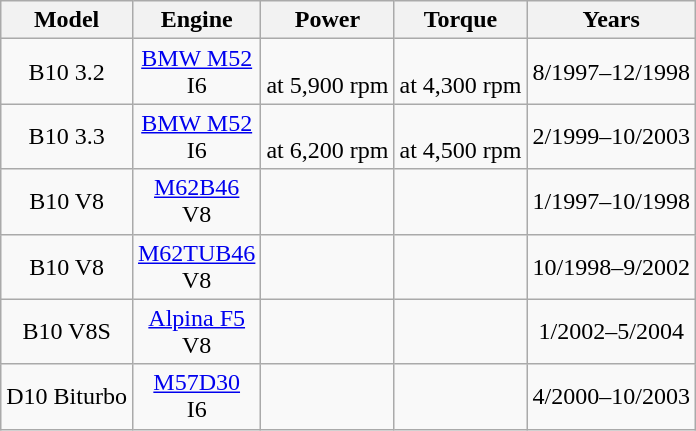<table class="wikitable sortable" style="text-align: center;">
<tr style="vertical-align:middle;">
<th>Model</th>
<th>Engine</th>
<th>Power</th>
<th>Torque</th>
<th>Years</th>
</tr>
<tr>
<td>B10 3.2</td>
<td><a href='#'>BMW M52</a> <br> I6</td>
<td> <br> at 5,900 rpm</td>
<td> <br> at 4,300 rpm</td>
<td>8/1997–12/1998</td>
</tr>
<tr>
<td>B10 3.3</td>
<td><a href='#'>BMW M52</a> <br> I6</td>
<td> <br> at 6,200 rpm</td>
<td> <br> at 4,500 rpm</td>
<td>2/1999–10/2003</td>
</tr>
<tr>
<td>B10 V8</td>
<td><a href='#'>M62B46</a> <br> V8</td>
<td></td>
<td></td>
<td>1/1997–10/1998</td>
</tr>
<tr>
<td>B10 V8</td>
<td><a href='#'>M62TUB46</a> <br> V8</td>
<td></td>
<td></td>
<td>10/1998–9/2002</td>
</tr>
<tr>
<td>B10 V8S</td>
<td><a href='#'>Alpina F5</a> <br> V8</td>
<td></td>
<td></td>
<td>1/2002–5/2004</td>
</tr>
<tr>
<td>D10 Biturbo</td>
<td><a href='#'>M57D30</a> <br> I6</td>
<td></td>
<td></td>
<td>4/2000–10/2003</td>
</tr>
</table>
